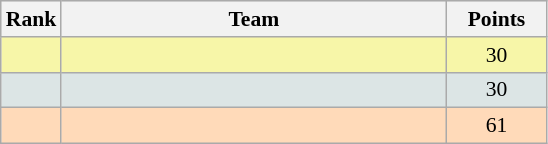<table class="wikitable" style="text-align:center; font-size: 90%; border: gray solid 1px;border-collapse:collapse;">
<tr bgcolor="#E4E4E4">
<th style="border-bottom:1px solid #AAAAAA" width=10>Rank</th>
<th style="border-bottom:1px solid #AAAAAA" width=250>Team</th>
<th style="border-bottom:1px solid #AAAAAA" width=60>Points</th>
</tr>
<tr bgcolor=F7F6A8>
<td></td>
<td align=left></td>
<td>30</td>
</tr>
<tr bgcolor=DCE5E5>
<td></td>
<td align=left></td>
<td>30</td>
</tr>
<tr bgcolor=FFDAB9>
<td></td>
<td align=left></td>
<td>61</td>
</tr>
</table>
